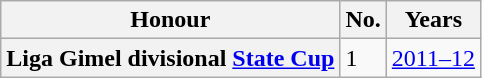<table class="wikitable plainrowheaders">
<tr>
<th scope=col>Honour</th>
<th scope=col>No.</th>
<th scope=col>Years</th>
</tr>
<tr>
<th scope=row>Liga Gimel divisional <a href='#'>State Cup</a></th>
<td>1</td>
<td><a href='#'>2011–12</a></td>
</tr>
</table>
